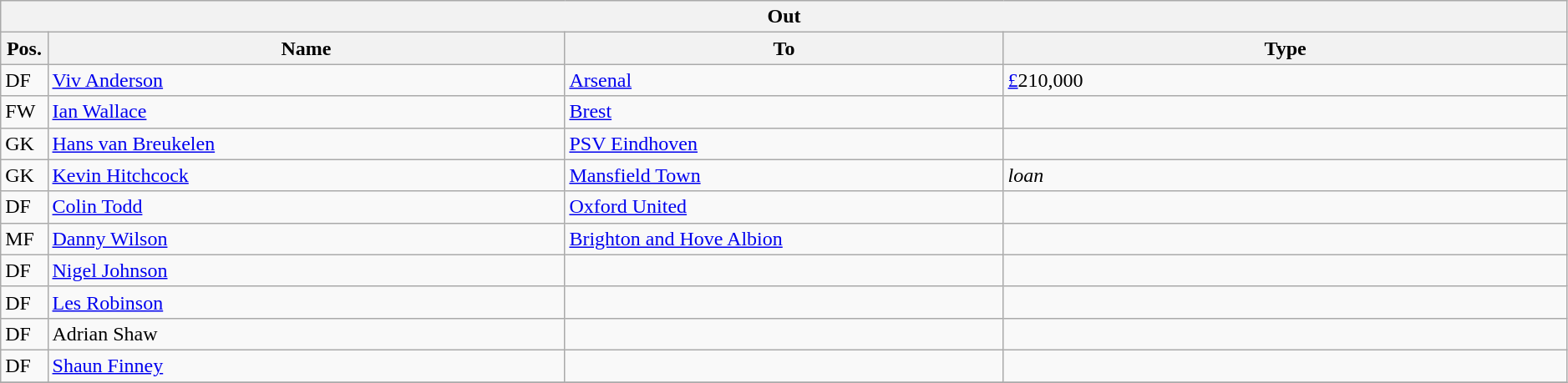<table class="wikitable" style="font-size:100%;width:99%;">
<tr>
<th colspan="4">Out</th>
</tr>
<tr>
<th width=3%>Pos.</th>
<th width=33%>Name</th>
<th width=28%>To</th>
<th width=36%>Type</th>
</tr>
<tr>
<td>DF</td>
<td><a href='#'>Viv Anderson</a></td>
<td><a href='#'>Arsenal</a></td>
<td><a href='#'>£</a>210,000</td>
</tr>
<tr>
<td>FW</td>
<td><a href='#'>Ian Wallace</a></td>
<td><a href='#'>Brest</a></td>
<td></td>
</tr>
<tr>
<td>GK</td>
<td><a href='#'>Hans van Breukelen</a></td>
<td><a href='#'>PSV Eindhoven</a></td>
<td></td>
</tr>
<tr>
<td>GK</td>
<td><a href='#'>Kevin Hitchcock</a></td>
<td><a href='#'>Mansfield Town</a></td>
<td><em>loan</em></td>
</tr>
<tr>
<td>DF</td>
<td><a href='#'>Colin Todd</a></td>
<td><a href='#'>Oxford United</a></td>
<td></td>
</tr>
<tr>
<td>MF</td>
<td><a href='#'>Danny Wilson</a></td>
<td><a href='#'>Brighton and Hove Albion</a></td>
<td></td>
</tr>
<tr>
<td>DF</td>
<td><a href='#'>Nigel Johnson</a></td>
<td></td>
<td></td>
</tr>
<tr>
<td>DF</td>
<td><a href='#'>Les Robinson</a></td>
<td></td>
<td></td>
</tr>
<tr>
<td>DF</td>
<td>Adrian Shaw</td>
<td></td>
<td></td>
</tr>
<tr>
<td>DF</td>
<td><a href='#'>Shaun Finney</a></td>
<td></td>
<td></td>
</tr>
<tr>
</tr>
</table>
